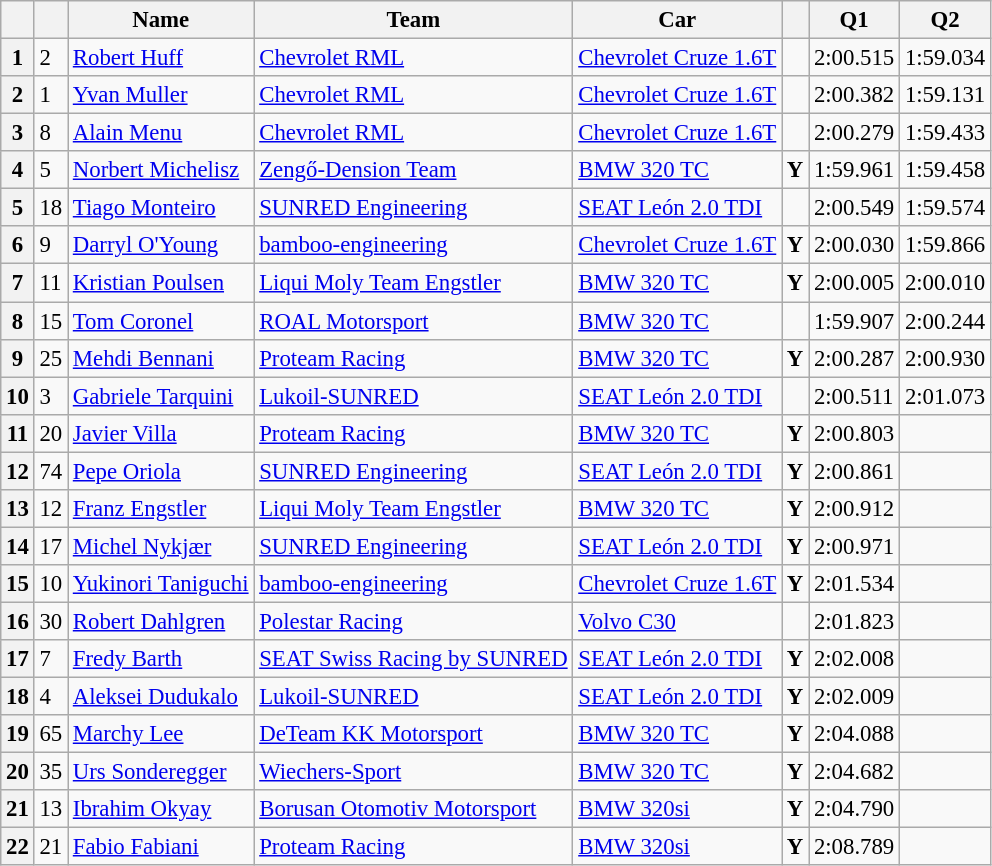<table class="wikitable sortable" style="font-size: 95%;">
<tr>
<th></th>
<th></th>
<th>Name</th>
<th>Team</th>
<th>Car</th>
<th></th>
<th>Q1</th>
<th>Q2</th>
</tr>
<tr>
<th>1</th>
<td>2</td>
<td> <a href='#'>Robert Huff</a></td>
<td><a href='#'>Chevrolet RML</a></td>
<td><a href='#'>Chevrolet Cruze 1.6T</a></td>
<td></td>
<td>2:00.515</td>
<td>1:59.034</td>
</tr>
<tr>
<th>2</th>
<td>1</td>
<td> <a href='#'>Yvan Muller</a></td>
<td><a href='#'>Chevrolet RML</a></td>
<td><a href='#'>Chevrolet Cruze 1.6T</a></td>
<td></td>
<td>2:00.382</td>
<td>1:59.131</td>
</tr>
<tr>
<th>3</th>
<td>8</td>
<td> <a href='#'>Alain Menu</a></td>
<td><a href='#'>Chevrolet RML</a></td>
<td><a href='#'>Chevrolet Cruze 1.6T</a></td>
<td></td>
<td>2:00.279</td>
<td>1:59.433</td>
</tr>
<tr>
<th>4</th>
<td>5</td>
<td> <a href='#'>Norbert Michelisz</a></td>
<td><a href='#'>Zengő-Dension Team</a></td>
<td><a href='#'>BMW 320 TC</a></td>
<td align=center><strong><span>Y</span></strong></td>
<td>1:59.961</td>
<td>1:59.458</td>
</tr>
<tr>
<th>5</th>
<td>18</td>
<td> <a href='#'>Tiago Monteiro</a></td>
<td><a href='#'>SUNRED Engineering</a></td>
<td><a href='#'>SEAT León 2.0 TDI</a></td>
<td></td>
<td>2:00.549</td>
<td>1:59.574</td>
</tr>
<tr>
<th>6</th>
<td>9</td>
<td> <a href='#'>Darryl O'Young</a></td>
<td><a href='#'>bamboo-engineering</a></td>
<td><a href='#'>Chevrolet Cruze 1.6T</a></td>
<td align=center><strong><span>Y</span></strong></td>
<td>2:00.030</td>
<td>1:59.866</td>
</tr>
<tr>
<th>7</th>
<td>11</td>
<td> <a href='#'>Kristian Poulsen</a></td>
<td><a href='#'>Liqui Moly Team Engstler</a></td>
<td><a href='#'>BMW 320 TC</a></td>
<td align=center><strong><span>Y</span></strong></td>
<td>2:00.005</td>
<td>2:00.010</td>
</tr>
<tr>
<th>8</th>
<td>15</td>
<td> <a href='#'>Tom Coronel</a></td>
<td><a href='#'>ROAL Motorsport</a></td>
<td><a href='#'>BMW 320 TC</a></td>
<td></td>
<td>1:59.907</td>
<td>2:00.244</td>
</tr>
<tr>
<th>9</th>
<td>25</td>
<td> <a href='#'>Mehdi Bennani</a></td>
<td><a href='#'>Proteam Racing</a></td>
<td><a href='#'>BMW 320 TC</a></td>
<td align=center><strong><span>Y</span></strong></td>
<td>2:00.287</td>
<td>2:00.930</td>
</tr>
<tr>
<th>10</th>
<td>3</td>
<td> <a href='#'>Gabriele Tarquini</a></td>
<td><a href='#'>Lukoil-SUNRED</a></td>
<td><a href='#'>SEAT León 2.0 TDI</a></td>
<td></td>
<td>2:00.511</td>
<td>2:01.073</td>
</tr>
<tr>
<th>11</th>
<td>20</td>
<td> <a href='#'>Javier Villa</a></td>
<td><a href='#'>Proteam Racing</a></td>
<td><a href='#'>BMW 320 TC</a></td>
<td align=center><strong><span>Y</span></strong></td>
<td>2:00.803</td>
<td></td>
</tr>
<tr>
<th>12</th>
<td>74</td>
<td> <a href='#'>Pepe Oriola</a></td>
<td><a href='#'>SUNRED Engineering</a></td>
<td><a href='#'>SEAT León 2.0 TDI</a></td>
<td align=center><strong><span>Y</span></strong></td>
<td>2:00.861</td>
<td></td>
</tr>
<tr>
<th>13</th>
<td>12</td>
<td> <a href='#'>Franz Engstler</a></td>
<td><a href='#'>Liqui Moly Team Engstler</a></td>
<td><a href='#'>BMW 320 TC</a></td>
<td align=center><strong><span>Y</span></strong></td>
<td>2:00.912</td>
<td></td>
</tr>
<tr>
<th>14</th>
<td>17</td>
<td> <a href='#'>Michel Nykjær</a></td>
<td><a href='#'>SUNRED Engineering</a></td>
<td><a href='#'>SEAT León 2.0 TDI</a></td>
<td align=center><strong><span>Y</span></strong></td>
<td>2:00.971</td>
<td></td>
</tr>
<tr>
<th>15</th>
<td>10</td>
<td> <a href='#'>Yukinori Taniguchi</a></td>
<td><a href='#'>bamboo-engineering</a></td>
<td><a href='#'>Chevrolet Cruze 1.6T</a></td>
<td align=center><strong><span>Y</span></strong></td>
<td>2:01.534</td>
<td></td>
</tr>
<tr>
<th>16</th>
<td>30</td>
<td> <a href='#'>Robert Dahlgren</a></td>
<td><a href='#'>Polestar Racing</a></td>
<td><a href='#'>Volvo C30</a></td>
<td></td>
<td>2:01.823</td>
<td></td>
</tr>
<tr>
<th>17</th>
<td>7</td>
<td> <a href='#'>Fredy Barth</a></td>
<td><a href='#'>SEAT Swiss Racing by SUNRED</a></td>
<td><a href='#'>SEAT León 2.0 TDI</a></td>
<td align=center><strong><span>Y</span></strong></td>
<td>2:02.008</td>
<td></td>
</tr>
<tr>
<th>18</th>
<td>4</td>
<td> <a href='#'>Aleksei Dudukalo</a></td>
<td><a href='#'>Lukoil-SUNRED</a></td>
<td><a href='#'>SEAT León 2.0 TDI</a></td>
<td align=center><strong><span>Y</span></strong></td>
<td>2:02.009</td>
<td></td>
</tr>
<tr>
<th>19</th>
<td>65</td>
<td> <a href='#'>Marchy Lee</a></td>
<td><a href='#'>DeTeam KK Motorsport</a></td>
<td><a href='#'>BMW 320 TC</a></td>
<td align=center><strong><span>Y</span></strong></td>
<td>2:04.088</td>
<td></td>
</tr>
<tr>
<th>20</th>
<td>35</td>
<td> <a href='#'>Urs Sonderegger</a></td>
<td><a href='#'>Wiechers-Sport</a></td>
<td><a href='#'>BMW 320 TC</a></td>
<td align=center><strong><span>Y</span></strong></td>
<td>2:04.682</td>
<td></td>
</tr>
<tr>
<th>21</th>
<td>13</td>
<td> <a href='#'>Ibrahim Okyay</a></td>
<td><a href='#'>Borusan Otomotiv Motorsport</a></td>
<td><a href='#'>BMW 320si</a></td>
<td align=center><strong><span>Y</span></strong></td>
<td>2:04.790</td>
<td></td>
</tr>
<tr>
<th>22</th>
<td>21</td>
<td> <a href='#'>Fabio Fabiani</a></td>
<td><a href='#'>Proteam Racing</a></td>
<td><a href='#'>BMW 320si</a></td>
<td align=center><strong><span>Y</span></strong></td>
<td>2:08.789</td>
<td></td>
</tr>
</table>
